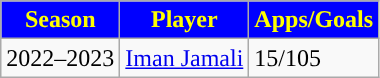<table class="wikitable">
<tr>
<th style="color:yellow; background:blue">Season</th>
<th style="color:yellow; background:blue">Player</th>
<th style="color:yellow; background:blue">Apps/Goals</th>
</tr>
<tr>
<td>2022–2023</td>
<td> <a href='#'>Iman Jamali</a></td>
<td>15/105</td>
</tr>
</table>
